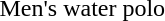<table>
<tr>
<td>Men's water polo</td>
<td></td>
<td></td>
<td></td>
</tr>
</table>
